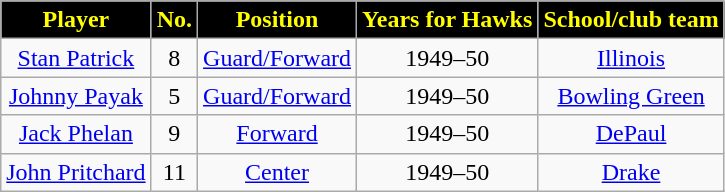<table class="wikitable sortable sortable" style="text-align:center">
<tr>
<th style="background:#000000;color:#FFFF00;">Player</th>
<th style="background:#000000;color:#FFFF00;">No.</th>
<th style="background:#000000;color:#FFFF00;">Position</th>
<th style="background:#000000;color:#FFFF00;">Years for Hawks</th>
<th style="background:#000000;color:#FFFF00;">School/club team</th>
</tr>
<tr>
<td><a href='#'>Stan Patrick</a></td>
<td>8</td>
<td><a href='#'>Guard/Forward</a></td>
<td>1949–50</td>
<td><a href='#'>Illinois</a></td>
</tr>
<tr>
<td><a href='#'>Johnny Payak</a></td>
<td>5</td>
<td><a href='#'>Guard/Forward</a></td>
<td>1949–50</td>
<td><a href='#'>Bowling Green</a></td>
</tr>
<tr>
<td><a href='#'>Jack Phelan</a></td>
<td>9</td>
<td><a href='#'>Forward</a></td>
<td>1949–50</td>
<td><a href='#'>DePaul</a></td>
</tr>
<tr>
<td><a href='#'>John Pritchard</a></td>
<td>11</td>
<td><a href='#'>Center</a></td>
<td>1949–50</td>
<td><a href='#'>Drake</a></td>
</tr>
</table>
